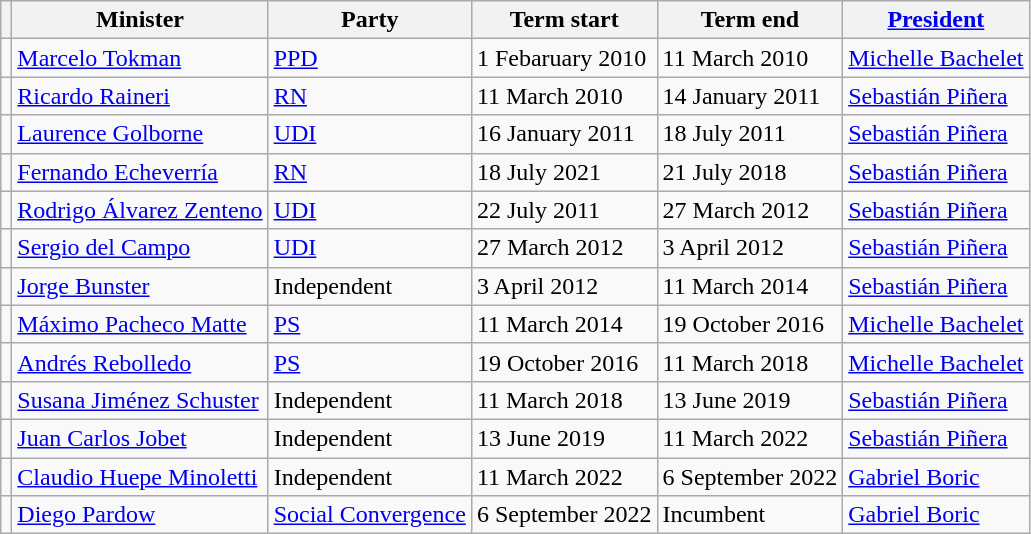<table class="wikitable">
<tr>
<th></th>
<th>Minister</th>
<th>Party</th>
<th>Term start</th>
<th>Term end</th>
<th><a href='#'>President</a></th>
</tr>
<tr>
<td></td>
<td><a href='#'>Marcelo Tokman</a></td>
<td><a href='#'>PPD</a></td>
<td>1 Febaruary 2010</td>
<td>11 March 2010</td>
<td><a href='#'>Michelle Bachelet</a></td>
</tr>
<tr>
<td></td>
<td><a href='#'>Ricardo Raineri</a></td>
<td><a href='#'>RN</a></td>
<td>11 March 2010</td>
<td>14 January 2011</td>
<td><a href='#'>Sebastián Piñera</a></td>
</tr>
<tr>
<td></td>
<td><a href='#'>Laurence Golborne</a></td>
<td><a href='#'>UDI</a></td>
<td>16 January 2011</td>
<td>18 July 2011</td>
<td><a href='#'>Sebastián Piñera</a></td>
</tr>
<tr>
<td></td>
<td><a href='#'>Fernando Echeverría</a></td>
<td><a href='#'>RN</a></td>
<td>18 July 2021</td>
<td>21 July 2018</td>
<td><a href='#'>Sebastián Piñera</a></td>
</tr>
<tr>
<td></td>
<td><a href='#'>Rodrigo Álvarez Zenteno</a></td>
<td><a href='#'>UDI</a></td>
<td>22 July 2011</td>
<td>27 March 2012</td>
<td><a href='#'>Sebastián Piñera</a></td>
</tr>
<tr>
<td></td>
<td><a href='#'>Sergio del Campo</a></td>
<td><a href='#'>UDI</a></td>
<td>27 March 2012</td>
<td>3 April 2012</td>
<td><a href='#'>Sebastián Piñera</a></td>
</tr>
<tr>
<td></td>
<td><a href='#'>Jorge Bunster</a></td>
<td>Independent</td>
<td>3 April 2012</td>
<td>11 March 2014</td>
<td><a href='#'>Sebastián Piñera</a></td>
</tr>
<tr>
<td></td>
<td><a href='#'>Máximo Pacheco Matte</a></td>
<td><a href='#'>PS</a></td>
<td>11 March 2014</td>
<td>19 October 2016</td>
<td><a href='#'>Michelle Bachelet</a></td>
</tr>
<tr>
<td></td>
<td><a href='#'>Andrés Rebolledo</a></td>
<td><a href='#'>PS</a></td>
<td>19 October 2016</td>
<td>11 March 2018</td>
<td><a href='#'>Michelle Bachelet</a></td>
</tr>
<tr>
<td></td>
<td><a href='#'>Susana Jiménez Schuster</a></td>
<td>Independent</td>
<td>11 March 2018</td>
<td>13 June 2019</td>
<td><a href='#'>Sebastián Piñera</a></td>
</tr>
<tr>
<td></td>
<td><a href='#'>Juan Carlos Jobet</a></td>
<td>Independent</td>
<td>13 June 2019</td>
<td>11 March 2022</td>
<td><a href='#'>Sebastián Piñera</a></td>
</tr>
<tr>
<td></td>
<td><a href='#'>Claudio Huepe Minoletti</a></td>
<td>Independent</td>
<td>11 March 2022</td>
<td>6 September 2022</td>
<td><a href='#'>Gabriel Boric</a></td>
</tr>
<tr>
<td></td>
<td><a href='#'>Diego Pardow</a></td>
<td><a href='#'>Social Convergence</a></td>
<td>6 September 2022</td>
<td>Incumbent</td>
<td><a href='#'>Gabriel Boric</a></td>
</tr>
</table>
